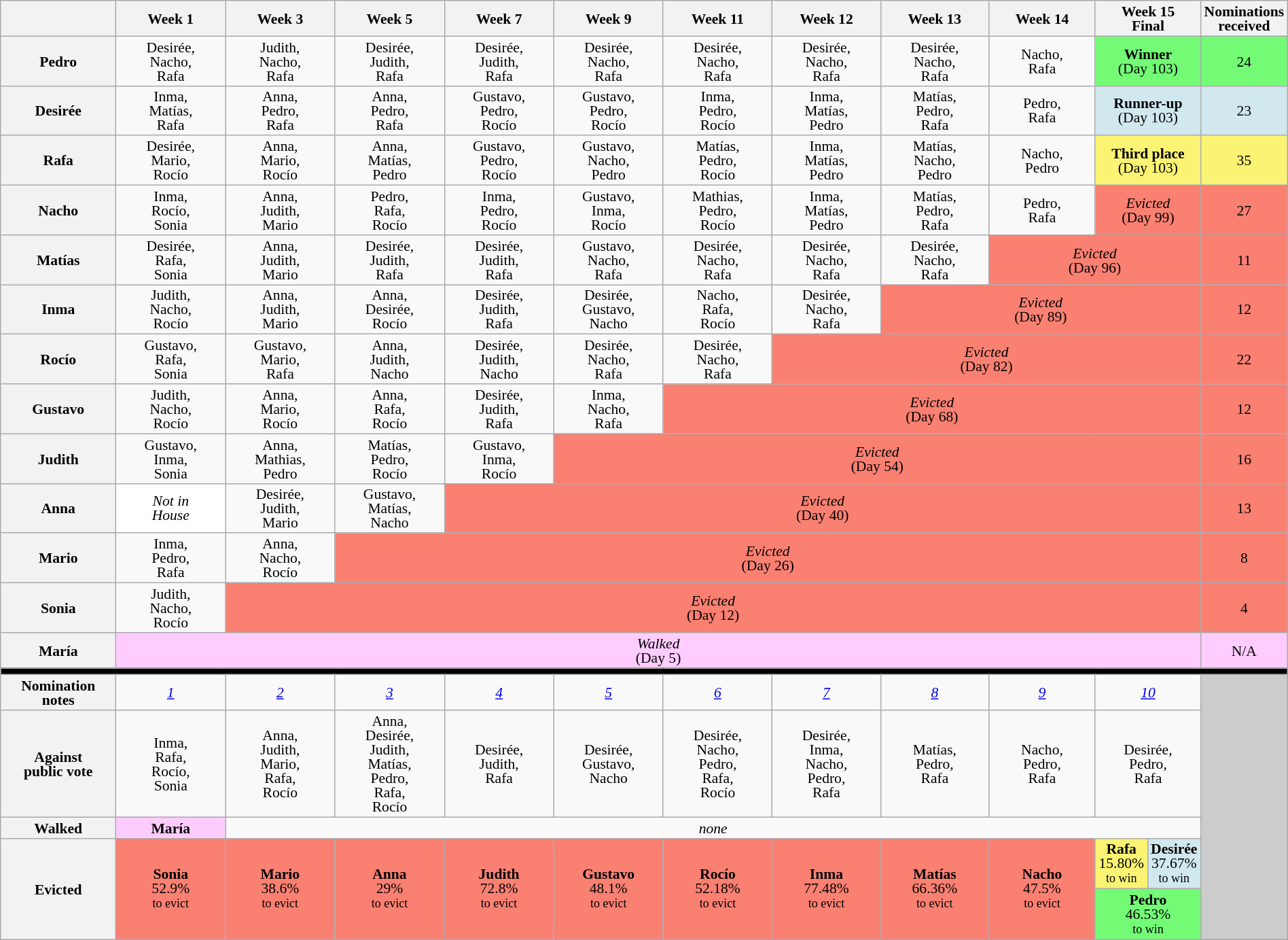<table class="wikitable" style="text-align:center; font-size:90%; width:100%; line-height:14px;">
<tr>
<th style="width:10%"></th>
<th style="width:10%">Week 1</th>
<th style="width:10%">Week 3</th>
<th style="width:10%">Week 5</th>
<th style="width:10%">Week 7</th>
<th style="width:10%">Week 9</th>
<th style="width:10%">Week 11</th>
<th style="width:10%">Week 12</th>
<th style="width:10%">Week 13</th>
<th style="width:10%">Week 14</th>
<th style="width:10%" colspan="2">Week 15<br>Final</th>
<th style="width:1%">Nominations received</th>
</tr>
<tr>
<th>Pedro</th>
<td>Desirée,<br>Nacho,<br>Rafa</td>
<td>Judith,<br>Nacho,<br>Rafa</td>
<td>Desirée,<br>Judith,<br>Rafa</td>
<td>Desirée,<br>Judith,<br>Rafa</td>
<td>Desirée,<br>Nacho,<br>Rafa</td>
<td>Desirée,<br>Nacho,<br>Rafa</td>
<td>Desirée,<br>Nacho,<br>Rafa</td>
<td>Desirée,<br>Nacho,<br>Rafa</td>
<td>Nacho,<br>Rafa</td>
<td style="background:#73FB76" colspan="2"><strong>Winner</strong><br>(Day 103)</td>
<td style="background:#73FB76">24</td>
</tr>
<tr>
<th>Desirée</th>
<td>Inma,<br>Matías,<br>Rafa</td>
<td>Anna,<br>Pedro,<br>Rafa</td>
<td>Anna,<br>Pedro,<br>Rafa</td>
<td>Gustavo,<br>Pedro,<br>Rocío</td>
<td>Gustavo,<br>Pedro,<br>Rocío</td>
<td>Inma,<br>Pedro,<br>Rocío</td>
<td>Inma,<br>Matías,<br>Pedro</td>
<td>Matías,<br>Pedro,<br>Rafa</td>
<td>Pedro,<br>Rafa</td>
<td style="background:#D1E8EF" colspan="2"><strong>Runner-up</strong><br>(Day 103)</td>
<td style="background:#D1E8EF">23</td>
</tr>
<tr>
<th>Rafa</th>
<td>Desirée,<br>Mario,<br>Rocío</td>
<td>Anna,<br>Mario,<br>Rocío</td>
<td>Anna,<br>Matías,<br>Pedro</td>
<td>Gustavo,<br>Pedro,<br>Rocío</td>
<td>Gustavo,<br>Nacho,<br>Pedro</td>
<td>Matías,<br>Pedro,<br>Rocío</td>
<td>Inma,<br>Matías,<br>Pedro</td>
<td>Matías,<br>Nacho,<br>Pedro</td>
<td>Nacho,<br>Pedro</td>
<td style="background:#FBF373" colspan="2"><strong>Third place</strong><br>(Day 103)</td>
<td style="background:#FBF373">35</td>
</tr>
<tr>
<th>Nacho</th>
<td>Inma,<br>Rocío,<br>Sonia</td>
<td>Anna,<br>Judith,<br>Mario</td>
<td>Pedro,<br>Rafa,<br>Rocío</td>
<td>Inma,<br>Pedro,<br>Rocío</td>
<td>Gustavo,<br>Inma,<br>Rocío</td>
<td>Mathias,<br>Pedro,<br>Rocío</td>
<td>Inma,<br>Matías,<br>Pedro</td>
<td>Matías,<br>Pedro,<br>Rafa</td>
<td>Pedro,<br>Rafa</td>
<td style="background:#FA8072" colspan="2"><em>Evicted</em><br>(Day 99)</td>
<td style="background:#FA8072">27</td>
</tr>
<tr>
<th>Matías</th>
<td>Desirée,<br>Rafa,<br>Sonia</td>
<td>Anna,<br>Judith,<br>Mario</td>
<td>Desirée,<br>Judith,<br>Rafa</td>
<td>Desirée,<br>Judith,<br>Rafa</td>
<td>Gustavo,<br>Nacho,<br>Rafa</td>
<td>Desirée,<br>Nacho,<br>Rafa</td>
<td>Desirée,<br>Nacho,<br>Rafa</td>
<td>Desirée,<br>Nacho,<br>Rafa</td>
<td style="background:#FA8072" colspan="3"><em>Evicted</em><br>(Day 96)</td>
<td style="background:#FA8072">11</td>
</tr>
<tr>
<th>Inma</th>
<td>Judith,<br>Nacho,<br>Rocío</td>
<td>Anna,<br>Judith,<br>Mario</td>
<td>Anna,<br>Desirée,<br>Rocío</td>
<td>Desirée,<br>Judith,<br>Rafa</td>
<td>Desirée,<br>Gustavo,<br>Nacho</td>
<td>Nacho,<br>Rafa,<br>Rocío</td>
<td>Desirée,<br>Nacho,<br>Rafa</td>
<td style="background:#FA8072" colspan="4"><em>Evicted</em><br>(Day 89)</td>
<td style="background:#FA8072">12</td>
</tr>
<tr>
<th>Rocío</th>
<td>Gustavo,<br>Rafa,<br>Sonia</td>
<td>Gustavo,<br>Mario,<br>Rafa</td>
<td>Anna,<br>Judith,<br>Nacho</td>
<td>Desirée,<br>Judith,<br>Nacho</td>
<td>Desirée,<br>Nacho,<br>Rafa</td>
<td>Desirée,<br>Nacho,<br>Rafa</td>
<td style="background:#FA8072" colspan="5"><em>Evicted</em><br>(Day 82)</td>
<td style="background:#FA8072">22</td>
</tr>
<tr>
<th>Gustavo</th>
<td>Judith,<br>Nacho,<br>Rocío</td>
<td>Anna,<br>Mario,<br>Rocío</td>
<td>Anna,<br>Rafa,<br>Rocío</td>
<td>Desirée,<br>Judith,<br>Rafa</td>
<td>Inma,<br>Nacho,<br>Rafa</td>
<td style="background:#FA8072" colspan="6"><em>Evicted</em><br>(Day 68)</td>
<td style="background:#FA8072">12</td>
</tr>
<tr>
<th>Judith</th>
<td>Gustavo,<br>Inma,<br>Sonia</td>
<td>Anna,<br>Mathias,<br>Pedro</td>
<td>Matías,<br>Pedro,<br>Rocío</td>
<td>Gustavo,<br>Inma,<br>Rocío</td>
<td style="background:#FA8072" colspan="7"><em>Evicted</em><br>(Day 54)</td>
<td style="background:#FA8072">16</td>
</tr>
<tr>
<th>Anna</th>
<td style="background:#FFF"><em>Not in<br>House</em></td>
<td>Desirée,<br>Judith,<br>Mario</td>
<td>Gustavo,<br>Matías,<br>Nacho</td>
<td style="background:#FA8072" colspan="8"><em>Evicted</em><br>(Day 40)</td>
<td style="background:#FA8072">13</td>
</tr>
<tr>
<th>Mario</th>
<td>Inma,<br>Pedro,<br>Rafa</td>
<td>Anna,<br>Nacho,<br>Rocío</td>
<td style="background:#FA8072" colspan="9"><em>Evicted</em><br>(Day 26)</td>
<td style="background:#FA8072">8</td>
</tr>
<tr>
<th>Sonia</th>
<td>Judith,<br>Nacho,<br>Rocío</td>
<td style="background:#FA8072" colspan="10"><em>Evicted</em><br>(Day 12)</td>
<td style="background:#FA8072">4</td>
</tr>
<tr>
<th>María</th>
<td style="background:#fcf" colspan="11"><em>Walked</em><br>(Day 5)</td>
<td style="background:#fcf">N/A</td>
</tr>
<tr>
<th style="background:#000" colspan="13"></th>
</tr>
<tr>
<th>Nomination<br>notes</th>
<td><em><a href='#'>1</a></em></td>
<td><em><a href='#'>2</a></em></td>
<td><em><a href='#'>3</a></em></td>
<td><em><a href='#'>4</a></em></td>
<td><em><a href='#'>5</a></em></td>
<td><em><a href='#'>6</a></em></td>
<td><em><a href='#'>7</a></em></td>
<td><em><a href='#'>8</a></em></td>
<td><em><a href='#'>9</a></em></td>
<td colspan="2"><em><a href='#'>10</a></em></td>
<td style="background:#ccc" rowspan="5"></td>
</tr>
<tr>
<th>Against<br>public vote</th>
<td>Inma,<br>Rafa,<br>Rocío,<br>Sonia</td>
<td>Anna,<br>Judith,<br>Mario,<br>Rafa,<br>Rocío</td>
<td>Anna,<br>Desirée,<br>Judith,<br>Matías,<br>Pedro,<br>Rafa,<br>Rocío</td>
<td>Desirée,<br>Judith,<br>Rafa</td>
<td>Desirée,<br>Gustavo,<br>Nacho</td>
<td>Desirée,<br>Nacho,<br>Pedro,<br>Rafa,<br>Rocío</td>
<td>Desirée,<br>Inma,<br>Nacho,<br>Pedro,<br>Rafa</td>
<td>Matías,<br>Pedro,<br>Rafa</td>
<td>Nacho,<br>Pedro,<br>Rafa</td>
<td colspan="2">Desirée,<br>Pedro,<br>Rafa</td>
</tr>
<tr>
<th>Walked</th>
<td style="background:#fcf"><strong>María</strong></td>
<td colspan="10"><em>none</em></td>
</tr>
<tr>
<th rowspan="2">Evicted</th>
<td style="background:#FA8072" rowspan="2"><strong>Sonia</strong><br>52.9%<br><small>to evict</small></td>
<td style="background:#FA8072" rowspan="2"><strong>Mario</strong><br>38.6%<br><small>to evict</small></td>
<td style="background:#FA8072" rowspan="2"><strong>Anna</strong><br>29%<br><small>to evict</small></td>
<td style="background:#FA8072" rowspan="2"><strong>Judith</strong><br>72.8%<br><small>to evict</small></td>
<td style="background:#FA8072" rowspan="2"><strong>Gustavo</strong><br>48.1%<br><small>to evict</small></td>
<td style="background:#FA8072" rowspan="2"><strong>Rocío</strong><br>52.18%<br><small>to evict</small></td>
<td style="background:#FA8072" rowspan="2"><strong>Inma</strong><br>77.48%<br><small>to evict</small></td>
<td style="background:#FA8072" rowspan="2"><strong>Matías</strong><br>66.36%<br><small>to evict</small></td>
<td style="background:#FA8072" rowspan="2"><strong>Nacho</strong><br>47.5%<br><small>to evict</small></td>
<td style="background:#FBF373"><strong>Rafa</strong><br>15.80%<br><small>to win</small></td>
<td style="background:#D1E8EF"><strong>Desirée</strong><br>37.67%<br><small>to win</small></td>
</tr>
<tr>
<td style="background:#73FB76" colspan="2"><strong>Pedro</strong><br>46.53%<br><small>to win</small></td>
</tr>
</table>
